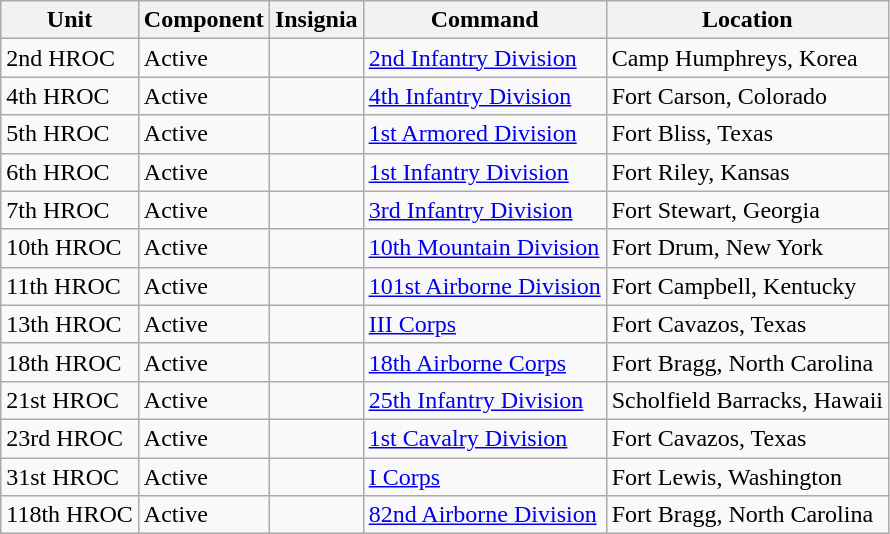<table class="wikitable">
<tr>
<th>Unit</th>
<th>Component</th>
<th>Insignia</th>
<th>Command</th>
<th>Location</th>
</tr>
<tr>
<td>2nd HROC</td>
<td>Active</td>
<td></td>
<td><a href='#'>2nd Infantry Division</a></td>
<td>Camp Humphreys, Korea</td>
</tr>
<tr>
<td>4th HROC</td>
<td>Active</td>
<td></td>
<td><a href='#'>4th Infantry Division</a></td>
<td>Fort Carson, Colorado</td>
</tr>
<tr>
<td>5th HROC</td>
<td>Active</td>
<td></td>
<td><a href='#'>1st Armored Division</a></td>
<td>Fort Bliss, Texas</td>
</tr>
<tr>
<td>6th HROC</td>
<td>Active</td>
<td></td>
<td><a href='#'>1st Infantry Division</a></td>
<td>Fort Riley, Kansas</td>
</tr>
<tr>
<td>7th HROC</td>
<td>Active</td>
<td></td>
<td><a href='#'>3rd Infantry Division</a></td>
<td>Fort Stewart, Georgia</td>
</tr>
<tr>
<td>10th HROC</td>
<td>Active</td>
<td></td>
<td><a href='#'>10th Mountain Division</a></td>
<td>Fort Drum, New York</td>
</tr>
<tr>
<td>11th HROC</td>
<td>Active</td>
<td></td>
<td><a href='#'>101st Airborne Division</a></td>
<td>Fort Campbell, Kentucky</td>
</tr>
<tr>
<td>13th HROC</td>
<td>Active</td>
<td></td>
<td><a href='#'>III Corps</a></td>
<td>Fort Cavazos, Texas</td>
</tr>
<tr>
<td>18th HROC</td>
<td>Active</td>
<td></td>
<td><a href='#'>18th Airborne Corps</a></td>
<td>Fort Bragg, North Carolina</td>
</tr>
<tr>
<td>21st HROC</td>
<td>Active</td>
<td></td>
<td><a href='#'>25th Infantry Division</a></td>
<td>Scholfield Barracks, Hawaii</td>
</tr>
<tr>
<td>23rd HROC</td>
<td>Active</td>
<td></td>
<td><a href='#'>1st Cavalry Division</a></td>
<td>Fort Cavazos, Texas</td>
</tr>
<tr>
<td>31st HROC</td>
<td>Active</td>
<td></td>
<td><a href='#'>I Corps</a></td>
<td>Fort Lewis, Washington</td>
</tr>
<tr>
<td>118th HROC</td>
<td>Active</td>
<td></td>
<td><a href='#'>82nd Airborne Division</a></td>
<td>Fort Bragg, North Carolina</td>
</tr>
</table>
